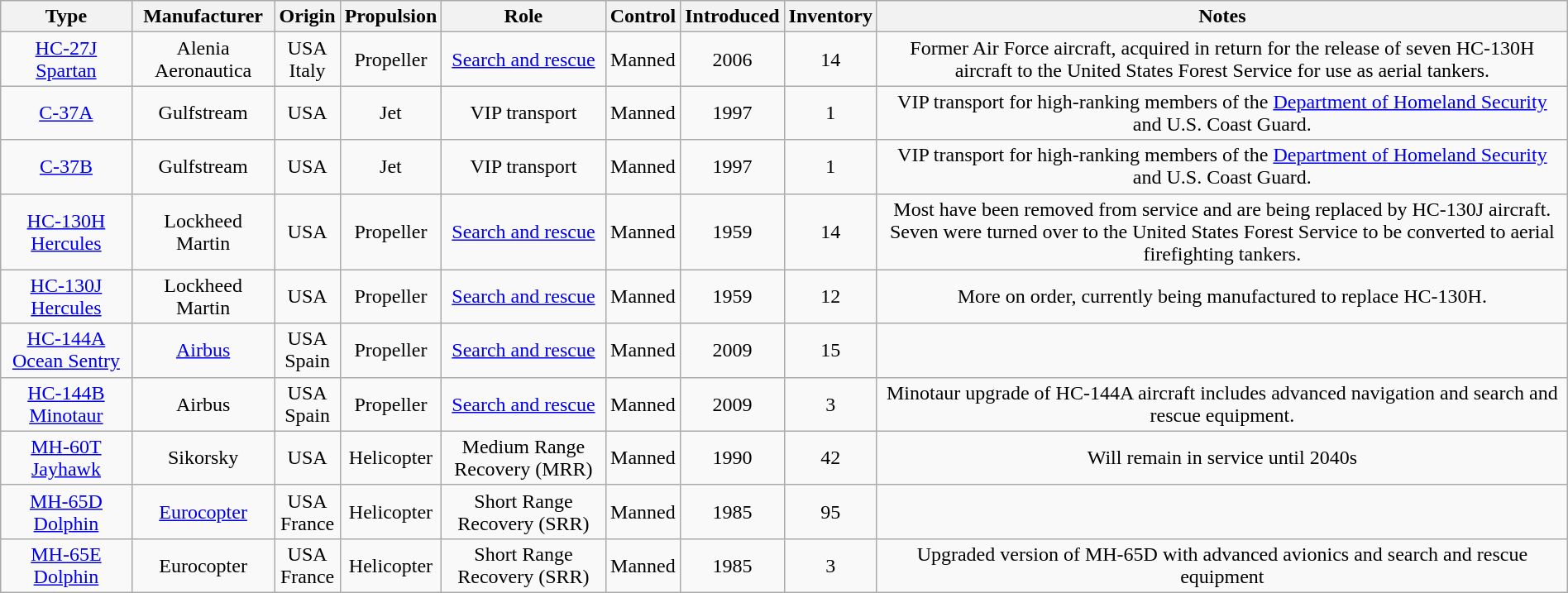<table class="wikitable sortable sticky-header" style="border-collapse:collapse;text-align:center;margin:auto;">
<tr>
<th>Type</th>
<th>Manufacturer</th>
<th>Origin</th>
<th>Propulsion</th>
<th>Role</th>
<th>Control</th>
<th>Introduced</th>
<th>Inventory</th>
<th>Notes</th>
</tr>
<tr>
<td><a href='#'>HC-27J Spartan</a></td>
<td>Alenia Aeronautica</td>
<td>USA<br>Italy</td>
<td>Propeller</td>
<td><a href='#'>Search and rescue</a></td>
<td>Manned</td>
<td>2006</td>
<td>14</td>
<td>Former Air Force aircraft, acquired in return for the release of seven HC-130H aircraft to the United States Forest Service for use as aerial tankers.</td>
</tr>
<tr>
<td><a href='#'>C-37A</a></td>
<td>Gulfstream</td>
<td>USA</td>
<td>Jet</td>
<td>VIP transport</td>
<td>Manned</td>
<td>1997</td>
<td>1</td>
<td>VIP transport for high-ranking members of the <a href='#'>Department of Homeland Security</a> and U.S. Coast Guard.</td>
</tr>
<tr>
<td><a href='#'>C-37B</a></td>
<td>Gulfstream</td>
<td>USA</td>
<td>Jet</td>
<td>VIP transport</td>
<td>Manned</td>
<td>1997</td>
<td>1</td>
<td>VIP transport for high-ranking members of the <a href='#'>Department of Homeland Security</a> and U.S. Coast Guard.</td>
</tr>
<tr>
<td><a href='#'>HC-130H Hercules</a></td>
<td>Lockheed Martin</td>
<td>USA</td>
<td>Propeller</td>
<td><a href='#'>Search and rescue</a></td>
<td>Manned</td>
<td>1959</td>
<td>14</td>
<td>Most have been removed from service and are being replaced by HC-130J aircraft. Seven were turned over to the United States Forest Service to be converted to aerial firefighting tankers.</td>
</tr>
<tr>
<td><a href='#'>HC-130J Hercules</a></td>
<td>Lockheed Martin</td>
<td>USA</td>
<td>Propeller</td>
<td><a href='#'>Search and rescue</a></td>
<td>Manned</td>
<td>1959</td>
<td>12</td>
<td>More on order, currently being manufactured to replace HC-130H.</td>
</tr>
<tr>
<td><a href='#'>HC-144A Ocean Sentry</a></td>
<td><a href='#'>Airbus</a></td>
<td>USA<br>Spain</td>
<td>Propeller</td>
<td><a href='#'>Search and rescue</a></td>
<td>Manned</td>
<td>2009</td>
<td>15</td>
<td></td>
</tr>
<tr>
<td><a href='#'>HC-144B Minotaur</a></td>
<td>Airbus</td>
<td>USA<br>Spain</td>
<td>Propeller</td>
<td><a href='#'>Search and rescue</a></td>
<td>Manned</td>
<td>2009</td>
<td>3</td>
<td>Minotaur upgrade of HC-144A aircraft includes advanced navigation and search and rescue equipment.</td>
</tr>
<tr>
<td><a href='#'>MH-60T Jayhawk</a></td>
<td>Sikorsky</td>
<td>USA</td>
<td>Helicopter</td>
<td>Medium Range Recovery (MRR)</td>
<td>Manned</td>
<td>1990</td>
<td>42</td>
<td>Will remain in service until 2040s</td>
</tr>
<tr>
<td><a href='#'>MH-65D Dolphin</a></td>
<td><a href='#'>Eurocopter</a></td>
<td>USA<br>France</td>
<td>Helicopter</td>
<td>Short Range Recovery (SRR)</td>
<td>Manned</td>
<td>1985</td>
<td>95</td>
<td></td>
</tr>
<tr>
<td><a href='#'>MH-65E Dolphin</a></td>
<td>Eurocopter</td>
<td>USA<br>France</td>
<td>Helicopter</td>
<td>Short Range Recovery (SRR)</td>
<td>Manned</td>
<td>1985</td>
<td>3</td>
<td>Upgraded version of MH-65D with advanced avionics and search and rescue equipment</td>
</tr>
</table>
